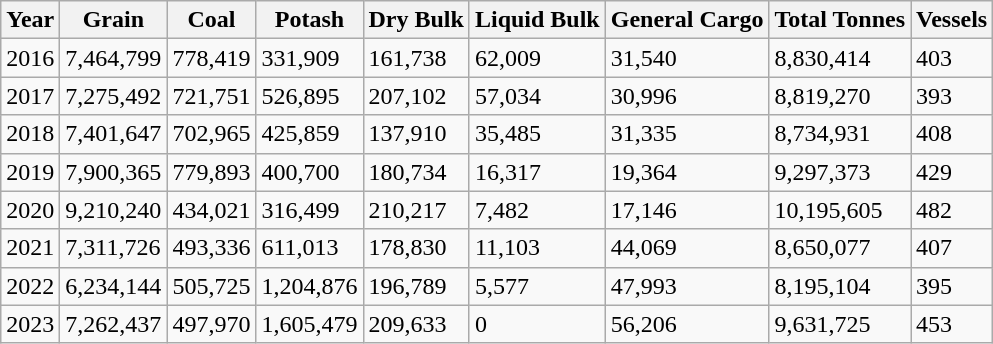<table class="wikitable sortable">
<tr>
<th>Year</th>
<th>Grain</th>
<th>Coal</th>
<th>Potash</th>
<th>Dry Bulk</th>
<th>Liquid Bulk</th>
<th>General Cargo</th>
<th>Total Tonnes</th>
<th>Vessels</th>
</tr>
<tr>
<td>2016</td>
<td>7,464,799</td>
<td>778,419</td>
<td>331,909</td>
<td>161,738</td>
<td>62,009</td>
<td>31,540</td>
<td>8,830,414</td>
<td>403</td>
</tr>
<tr>
<td>2017</td>
<td>7,275,492</td>
<td>721,751</td>
<td>526,895</td>
<td>207,102</td>
<td>57,034</td>
<td>30,996</td>
<td>8,819,270</td>
<td>393</td>
</tr>
<tr>
<td>2018</td>
<td>7,401,647</td>
<td>702,965</td>
<td>425,859</td>
<td>137,910</td>
<td>35,485</td>
<td>31,335</td>
<td>8,734,931</td>
<td>408</td>
</tr>
<tr>
<td>2019</td>
<td>7,900,365</td>
<td>779,893</td>
<td>400,700</td>
<td>180,734</td>
<td>16,317</td>
<td>19,364</td>
<td>9,297,373</td>
<td>429</td>
</tr>
<tr>
<td>2020</td>
<td>9,210,240</td>
<td>434,021</td>
<td>316,499</td>
<td>210,217</td>
<td>7,482</td>
<td>17,146</td>
<td>10,195,605</td>
<td>482</td>
</tr>
<tr>
<td>2021</td>
<td>7,311,726</td>
<td>493,336</td>
<td>611,013</td>
<td>178,830</td>
<td>11,103</td>
<td>44,069</td>
<td>8,650,077</td>
<td>407</td>
</tr>
<tr>
<td>2022</td>
<td>6,234,144</td>
<td>505,725</td>
<td>1,204,876</td>
<td>196,789</td>
<td>5,577</td>
<td>47,993</td>
<td>8,195,104</td>
<td>395</td>
</tr>
<tr>
<td>2023</td>
<td>7,262,437</td>
<td>497,970</td>
<td>1,605,479</td>
<td>209,633</td>
<td>0</td>
<td>56,206</td>
<td>9,631,725</td>
<td>453</td>
</tr>
</table>
